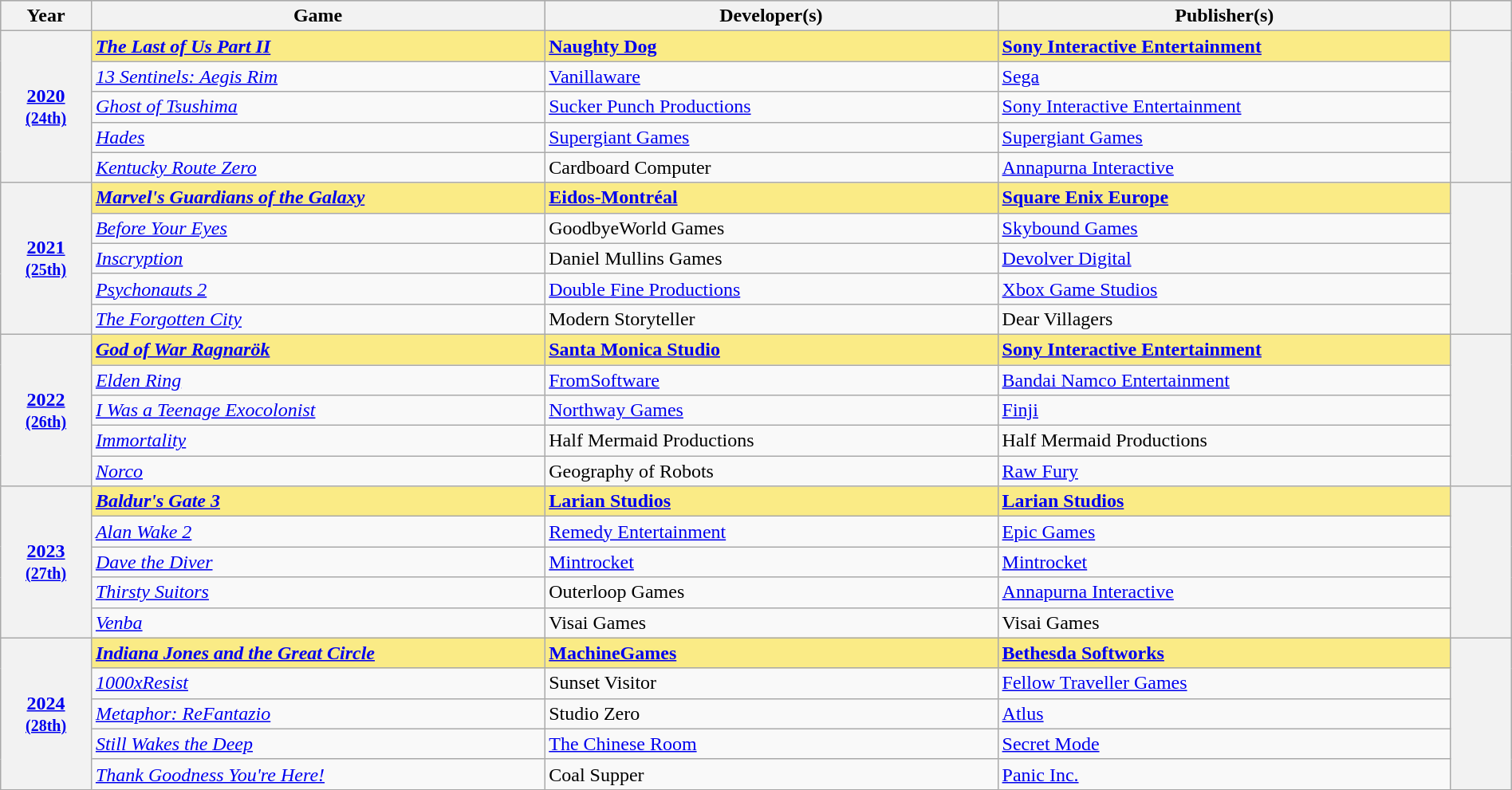<table class="wikitable sortable" style="width:100%;">
<tr style="background:#bebebe">
<th scope="col" style="width:6%;">Year</th>
<th scope="col" style="width:30%;">Game</th>
<th scope="col" style="width:30%;">Developer(s)</th>
<th scope="col" style="width:30%;">Publisher(s)</th>
<th scope="col" style="width:4%;" class="unsortable"></th>
</tr>
<tr>
<th scope="row" rowspan="5" style="text-align:center"><a href='#'>2020</a> <br><small><a href='#'>(24th)</a> </small></th>
<td style="background:#FAEB86"><strong><em><a href='#'>The Last of Us Part II</a></em></strong></td>
<td style="background:#FAEB86"><strong><a href='#'>Naughty Dog</a></strong></td>
<td style="background:#FAEB86"><strong><a href='#'>Sony Interactive Entertainment</a></strong></td>
<th scope="row" rowspan="5" style="text-align;center;"></th>
</tr>
<tr>
<td><em><a href='#'>13 Sentinels: Aegis Rim</a></em></td>
<td><a href='#'>Vanillaware</a></td>
<td><a href='#'>Sega</a></td>
</tr>
<tr>
<td><em><a href='#'>Ghost of Tsushima</a></em></td>
<td><a href='#'>Sucker Punch Productions</a></td>
<td><a href='#'>Sony Interactive Entertainment</a></td>
</tr>
<tr>
<td><em><a href='#'>Hades</a></em></td>
<td><a href='#'>Supergiant Games</a></td>
<td><a href='#'>Supergiant Games</a></td>
</tr>
<tr>
<td><em><a href='#'>Kentucky Route Zero</a></em></td>
<td>Cardboard Computer</td>
<td><a href='#'>Annapurna Interactive</a></td>
</tr>
<tr>
<th scope="row" rowspan="5" style="text-align:center"><a href='#'>2021</a> <br><small><a href='#'>(25th)</a> </small></th>
<td style="background:#FAEB86"><strong><em><a href='#'>Marvel's Guardians of the Galaxy</a></em></strong></td>
<td style="background:#FAEB86"><strong><a href='#'>Eidos-Montréal</a></strong></td>
<td style="background:#FAEB86"><strong><a href='#'>Square Enix Europe</a></strong></td>
<th scope="row" rowspan="5" style="text-align;center;"></th>
</tr>
<tr>
<td><em><a href='#'>Before Your Eyes</a></em></td>
<td>GoodbyeWorld Games</td>
<td><a href='#'>Skybound Games</a></td>
</tr>
<tr>
<td><em><a href='#'>Inscryption</a></em></td>
<td>Daniel Mullins Games</td>
<td><a href='#'>Devolver Digital</a></td>
</tr>
<tr>
<td><em><a href='#'>Psychonauts 2</a></em></td>
<td><a href='#'>Double Fine Productions</a></td>
<td><a href='#'>Xbox Game Studios</a></td>
</tr>
<tr>
<td><em><a href='#'>The Forgotten City</a></em></td>
<td>Modern Storyteller</td>
<td>Dear Villagers</td>
</tr>
<tr>
<th scope="row" rowspan="5" style="text-align:center"><a href='#'>2022</a> <br><small><a href='#'>(26th)</a> </small></th>
<td style="background:#FAEB86"><strong><em><a href='#'>God of War Ragnarök</a></em></strong></td>
<td style="background:#FAEB86"><strong><a href='#'>Santa Monica Studio</a></strong></td>
<td style="background:#FAEB86"><strong><a href='#'>Sony Interactive Entertainment</a></strong></td>
<th scope="row" rowspan="5" style="text-align;center;"></th>
</tr>
<tr>
<td><em><a href='#'>Elden Ring</a></em></td>
<td><a href='#'>FromSoftware</a></td>
<td><a href='#'>Bandai Namco Entertainment</a></td>
</tr>
<tr>
<td><em><a href='#'>I Was a Teenage Exocolonist</a></em></td>
<td><a href='#'>Northway Games</a></td>
<td><a href='#'>Finji</a></td>
</tr>
<tr>
<td><em><a href='#'>Immortality</a></em></td>
<td>Half Mermaid Productions</td>
<td>Half Mermaid Productions</td>
</tr>
<tr>
<td><em><a href='#'>Norco</a></em></td>
<td>Geography of Robots</td>
<td><a href='#'>Raw Fury</a></td>
</tr>
<tr>
<th scope="row" rowspan="5" style="text-align:center"><a href='#'>2023</a> <br><small><a href='#'>(27th)</a> </small></th>
<td style="background:#FAEB86"><strong><em><a href='#'>Baldur's Gate 3</a></em></strong></td>
<td style="background:#FAEB86"><strong><a href='#'>Larian Studios</a></strong></td>
<td style="background:#FAEB86"><strong><a href='#'>Larian Studios</a></strong></td>
<th scope="row" rowspan="5" style="text-align;center;"></th>
</tr>
<tr>
<td><em><a href='#'>Alan Wake 2</a></em></td>
<td><a href='#'>Remedy Entertainment</a></td>
<td><a href='#'>Epic Games</a></td>
</tr>
<tr>
<td><em><a href='#'>Dave the Diver</a></em></td>
<td><a href='#'>Mintrocket</a></td>
<td><a href='#'>Mintrocket</a></td>
</tr>
<tr>
<td><em><a href='#'>Thirsty Suitors</a></em></td>
<td>Outerloop Games</td>
<td><a href='#'>Annapurna Interactive</a></td>
</tr>
<tr>
<td><em><a href='#'>Venba</a></em></td>
<td>Visai Games</td>
<td>Visai Games</td>
</tr>
<tr>
<th scope="row" rowspan="5" style="text-align:center"><a href='#'>2024</a> <br><small><a href='#'>(28th)</a> </small></th>
<td style="background:#FAEB86"><strong><em><a href='#'>Indiana Jones and the Great Circle</a></em></strong></td>
<td style="background:#FAEB86"><strong><a href='#'>MachineGames</a></strong></td>
<td style="background:#FAEB86"><strong><a href='#'>Bethesda Softworks</a></strong></td>
<th scope="row" rowspan="5" style="text-align;center;"></th>
</tr>
<tr>
<td><em><a href='#'>1000xResist</a></em></td>
<td>Sunset Visitor</td>
<td><a href='#'>Fellow Traveller Games</a></td>
</tr>
<tr>
<td><em><a href='#'>Metaphor: ReFantazio</a></em></td>
<td>Studio Zero</td>
<td><a href='#'>Atlus</a></td>
</tr>
<tr>
<td><em><a href='#'>Still Wakes the Deep</a></em></td>
<td><a href='#'>The Chinese Room</a></td>
<td><a href='#'>Secret Mode</a></td>
</tr>
<tr>
<td><em><a href='#'>Thank Goodness You're Here!</a></em></td>
<td>Coal Supper</td>
<td><a href='#'>Panic Inc.</a></td>
</tr>
</table>
